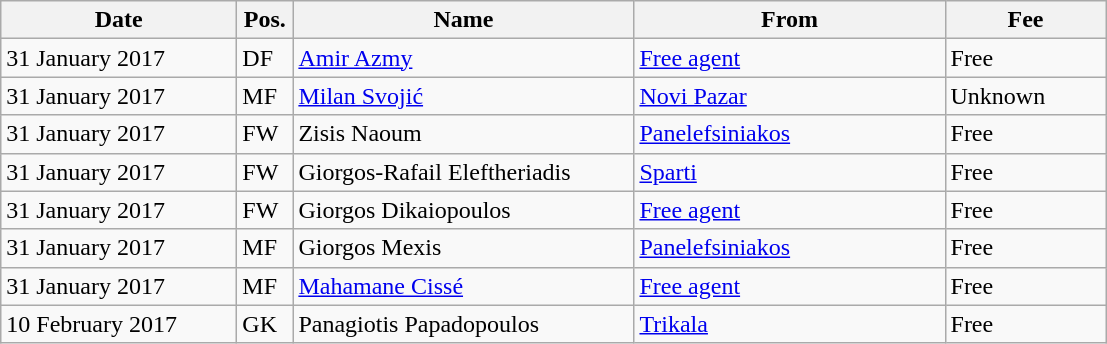<table class="wikitable">
<tr>
<th width="150px">Date</th>
<th width="30px">Pos.</th>
<th width="220px">Name</th>
<th width="200px">From</th>
<th width="100px">Fee</th>
</tr>
<tr>
<td>31 January 2017</td>
<td>DF</td>
<td> <a href='#'>Amir Azmy</a></td>
<td><a href='#'>Free agent</a></td>
<td>Free</td>
</tr>
<tr>
<td>31 January 2017</td>
<td>MF</td>
<td> <a href='#'>Milan Svojić</a></td>
<td> <a href='#'>Novi Pazar</a></td>
<td>Unknown</td>
</tr>
<tr>
<td>31 January 2017</td>
<td>FW</td>
<td> Zisis Naoum</td>
<td> <a href='#'>Panelefsiniakos</a></td>
<td>Free</td>
</tr>
<tr>
<td>31 January 2017</td>
<td>FW</td>
<td> Giorgos-Rafail Eleftheriadis</td>
<td> <a href='#'>Sparti</a></td>
<td>Free</td>
</tr>
<tr>
<td>31 January 2017</td>
<td>FW</td>
<td> Giorgos Dikaiopoulos</td>
<td><a href='#'>Free agent</a></td>
<td>Free</td>
</tr>
<tr>
<td>31 January 2017</td>
<td>MF</td>
<td> Giorgos Mexis</td>
<td> <a href='#'>Panelefsiniakos</a></td>
<td>Free</td>
</tr>
<tr>
<td>31 January 2017</td>
<td>MF</td>
<td> <a href='#'>Mahamane Cissé</a></td>
<td><a href='#'>Free agent</a></td>
<td>Free</td>
</tr>
<tr>
<td>10 February 2017</td>
<td>GK</td>
<td> Panagiotis Papadopoulos</td>
<td> <a href='#'>Trikala</a></td>
<td>Free</td>
</tr>
</table>
